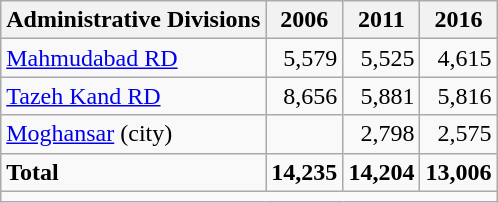<table class="wikitable">
<tr>
<th>Administrative Divisions</th>
<th>2006</th>
<th>2011</th>
<th>2016</th>
</tr>
<tr>
<td><a href='#'>Mahmudabad RD</a></td>
<td style="text-align: right;">5,579</td>
<td style="text-align: right;">5,525</td>
<td style="text-align: right;">4,615</td>
</tr>
<tr>
<td><a href='#'>Tazeh Kand RD</a></td>
<td style="text-align: right;">8,656</td>
<td style="text-align: right;">5,881</td>
<td style="text-align: right;">5,816</td>
</tr>
<tr>
<td><a href='#'>Moghansar</a> (city)</td>
<td style="text-align: right;"></td>
<td style="text-align: right;">2,798</td>
<td style="text-align: right;">2,575</td>
</tr>
<tr>
<td><strong>Total</strong></td>
<td style="text-align: right;"><strong>14,235</strong></td>
<td style="text-align: right;"><strong>14,204</strong></td>
<td style="text-align: right;"><strong>13,006</strong></td>
</tr>
<tr>
<td colspan=4></td>
</tr>
</table>
